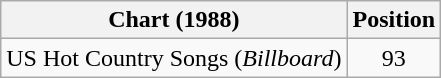<table class="wikitable">
<tr>
<th>Chart (1988)</th>
<th>Position</th>
</tr>
<tr>
<td>US Hot Country Songs (<em>Billboard</em>)</td>
<td align="center">93</td>
</tr>
</table>
